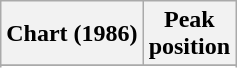<table class="wikitable sortable plainrowheaders" style="text-align:center">
<tr>
<th scope="col">Chart (1986)</th>
<th scope="col">Peak<br>position</th>
</tr>
<tr>
</tr>
<tr>
</tr>
<tr>
</tr>
<tr>
</tr>
<tr>
</tr>
<tr>
</tr>
<tr>
</tr>
<tr>
</tr>
</table>
